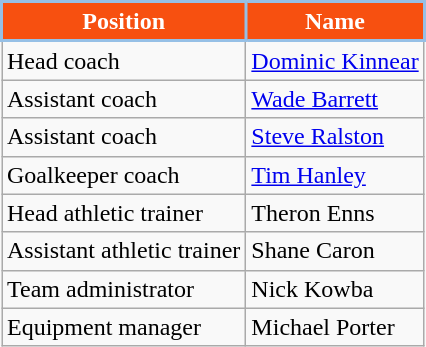<table class="wikitable">
<tr>
<th style="background:#F75010; color:#FFFFFF; border:2px solid #96C0E6;" scope="col">Position</th>
<th style="background:#F75010; color:#FFFFFF; border:2px solid #96C0E6;" scope="col">Name</th>
</tr>
<tr>
<td>Head coach</td>
<td> <a href='#'>Dominic Kinnear</a></td>
</tr>
<tr>
<td>Assistant coach</td>
<td> <a href='#'>Wade Barrett</a></td>
</tr>
<tr>
<td>Assistant coach</td>
<td> <a href='#'>Steve Ralston</a></td>
</tr>
<tr>
<td>Goalkeeper coach</td>
<td> <a href='#'>Tim Hanley</a></td>
</tr>
<tr>
<td>Head athletic trainer</td>
<td> Theron Enns</td>
</tr>
<tr>
<td>Assistant athletic trainer</td>
<td> Shane Caron</td>
</tr>
<tr>
<td>Team administrator</td>
<td> Nick Kowba</td>
</tr>
<tr>
<td>Equipment manager</td>
<td> Michael Porter</td>
</tr>
</table>
